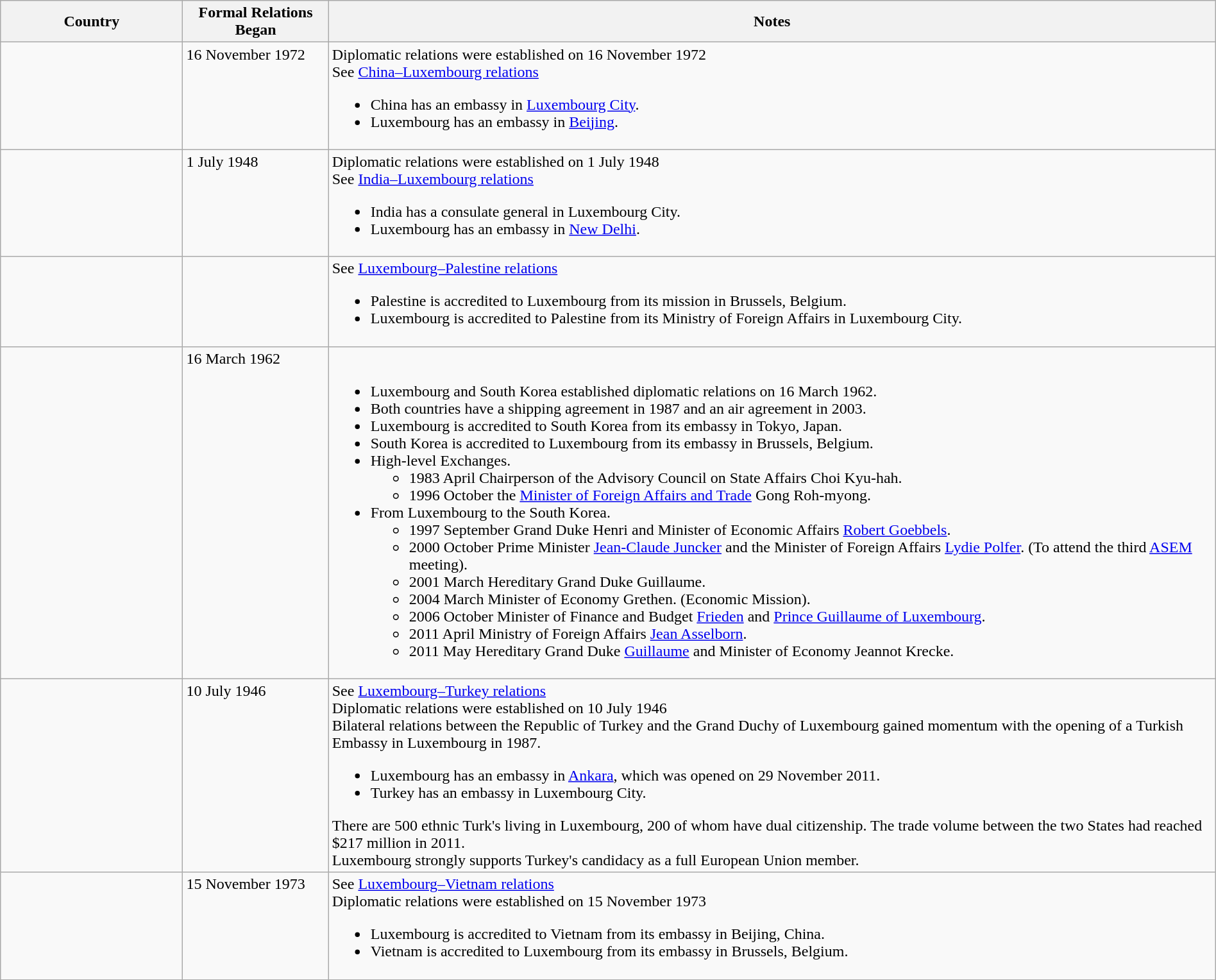<table class="wikitable sortable" style="width:100%; margin:auto;">
<tr>
<th style="width:15%;">Country</th>
<th style="width:12%;">Formal Relations Began</th>
<th>Notes</th>
</tr>
<tr valign="top">
<td></td>
<td>16 November 1972</td>
<td>Diplomatic relations were established on 16 November 1972<br>See <a href='#'>China–Luxembourg relations</a><ul><li>China has an embassy in <a href='#'>Luxembourg City</a>.</li><li>Luxembourg has an embassy in <a href='#'>Beijing</a>.</li></ul></td>
</tr>
<tr valign="top">
<td></td>
<td>1 July 1948</td>
<td>Diplomatic relations were established on 1 July 1948<br>See <a href='#'>India–Luxembourg relations</a><ul><li>India has a consulate general in Luxembourg City.</li><li>Luxembourg has an embassy in <a href='#'>New Delhi</a>.</li></ul></td>
</tr>
<tr valign="top">
<td></td>
<td></td>
<td>See <a href='#'>Luxembourg–Palestine relations</a><br><ul><li>Palestine is accredited to Luxembourg from its mission in Brussels, Belgium.</li><li>Luxembourg is accredited to Palestine from its Ministry of Foreign Affairs in Luxembourg City.</li></ul></td>
</tr>
<tr valign="top">
<td></td>
<td>16 March 1962</td>
<td><br><ul><li>Luxembourg and South Korea established diplomatic relations on 16 March 1962.</li><li>Both countries have a shipping agreement in 1987 and an air agreement in 2003.</li><li>Luxembourg is accredited to South Korea from its embassy in Tokyo, Japan.</li><li>South Korea is accredited to Luxembourg from its embassy in Brussels, Belgium.</li><li>High-level Exchanges.<ul><li>1983 April Chairperson of the Advisory Council on State Affairs Choi Kyu-hah.</li><li>1996 October the <a href='#'>Minister of Foreign Affairs and Trade</a> Gong Roh-myong.</li></ul></li><li>From Luxembourg to the South Korea.<ul><li>1997 September Grand Duke Henri and Minister of Economic Affairs <a href='#'>Robert Goebbels</a>.</li><li>2000 October Prime Minister <a href='#'>Jean-Claude Juncker</a> and the Minister of Foreign Affairs <a href='#'>Lydie Polfer</a>. (To attend the third <a href='#'>ASEM</a> meeting).</li><li>2001 March Hereditary Grand Duke Guillaume.</li><li>2004 March Minister of Economy Grethen. (Economic Mission).</li><li>2006 October Minister of Finance and Budget <a href='#'>Frieden</a> and <a href='#'>Prince Guillaume of Luxembourg</a>.</li><li>2011 April Ministry of Foreign Affairs <a href='#'>Jean Asselborn</a>.</li><li>2011 May Hereditary Grand Duke <a href='#'>Guillaume</a> and Minister of Economy Jeannot Krecke.</li></ul></li></ul></td>
</tr>
<tr valign="top">
<td></td>
<td>10 July 1946</td>
<td>See <a href='#'>Luxembourg–Turkey relations</a><br>Diplomatic relations were established on 10 July 1946<br>Bilateral relations between the Republic of Turkey and the Grand Duchy of Luxembourg gained momentum with the opening of a Turkish Embassy in Luxembourg in 1987.<ul><li>Luxembourg has an embassy in <a href='#'>Ankara</a>, which was opened on 29 November 2011.</li><li>Turkey has an embassy in Luxembourg City.</li></ul>There are 500 ethnic Turk's living in Luxembourg, 200 of whom have dual citizenship. The trade volume between the two States had reached $217 million in 2011.<br>Luxembourg strongly supports Turkey's candidacy as a full European Union member.</td>
</tr>
<tr valign="top">
<td></td>
<td>15 November 1973</td>
<td>See <a href='#'>Luxembourg–Vietnam relations</a><br>Diplomatic relations were established on 15 November 1973<ul><li>Luxembourg is accredited to Vietnam from its embassy in Beijing, China.</li><li>Vietnam is accredited to Luxembourg from its embassy in Brussels, Belgium.</li></ul></td>
</tr>
</table>
